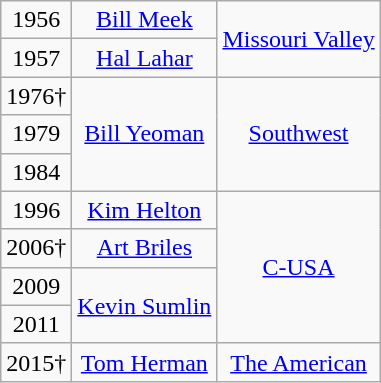<table class="wikitable" style="text-align:center">
<tr>
<td>1956</td>
<td><a href='#'>Bill Meek</a></td>
<td rowspan=2><a href='#'>Missouri Valley</a></td>
</tr>
<tr>
<td>1957</td>
<td><a href='#'>Hal Lahar</a></td>
</tr>
<tr>
<td>1976†</td>
<td rowspan=3><a href='#'>Bill Yeoman</a></td>
<td rowspan=3><a href='#'>Southwest</a></td>
</tr>
<tr>
<td>1979</td>
</tr>
<tr>
<td>1984</td>
</tr>
<tr>
<td>1996</td>
<td><a href='#'>Kim Helton</a></td>
<td rowspan=4><a href='#'>C-USA</a></td>
</tr>
<tr>
<td>2006†</td>
<td><a href='#'>Art Briles</a></td>
</tr>
<tr>
<td>2009</td>
<td rowspan=2><a href='#'>Kevin Sumlin</a></td>
</tr>
<tr>
<td>2011</td>
</tr>
<tr>
<td>2015†</td>
<td><a href='#'>Tom Herman</a></td>
<td><a href='#'>The American</a></td>
</tr>
</table>
